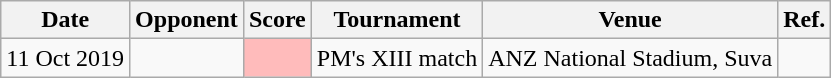<table class=wikitable>
<tr>
<th>Date</th>
<th>Opponent</th>
<th>Score</th>
<th>Tournament</th>
<th>Venue</th>
<th>Ref.</th>
</tr>
<tr>
<td>11 Oct 2019</td>
<td></td>
<td bgcolor="#FFBBBB"></td>
<td>PM's XIII match</td>
<td> ANZ National Stadium, Suva</td>
<td></td>
</tr>
</table>
